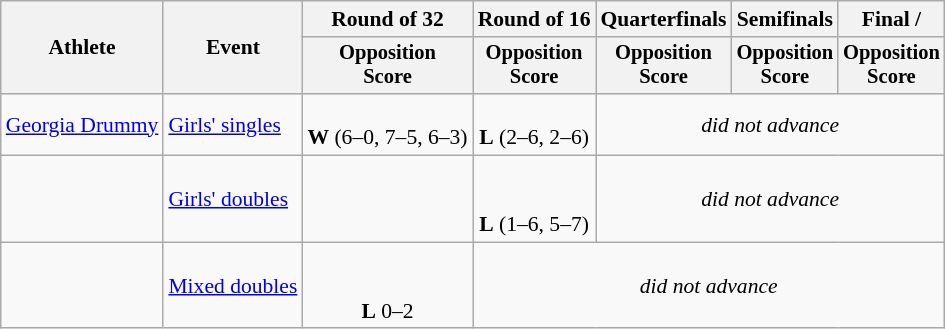<table class=wikitable style="font-size:90%">
<tr>
<th rowspan="2">Athlete</th>
<th rowspan="2">Event</th>
<th>Round of 32</th>
<th>Round of 16</th>
<th>Quarterfinals</th>
<th>Semifinals</th>
<th>Final / </th>
</tr>
<tr style="font-size:95%">
<th>Opposition<br>Score</th>
<th>Opposition<br>Score</th>
<th>Opposition<br>Score</th>
<th>Opposition<br>Score</th>
<th>Opposition<br>Score</th>
</tr>
<tr align=center>
<td align=left><a href='#'>Georgia Drummy</a></td>
<td align=left><a href='#'>Girls' singles</a></td>
<td><br> <strong>W</strong> (6–0, 7–5, 6–3)</td>
<td><br> <strong>L</strong> (2–6, 2–6)</td>
<td Colspan=3><em>did not advance</em></td>
</tr>
<tr align=center>
<td align=left><br></td>
<td align=left><a href='#'>Girls' doubles</a></td>
<td></td>
<td><br><br> <strong>L</strong> (1–6, 5–7)</td>
<td colspan=3><em>did not advance</em></td>
</tr>
<tr align=center>
<td align=left><br></td>
<td align=left><a href='#'>Mixed doubles</a></td>
<td><br><br> <strong>L</strong> 0–2</td>
<td colspan=5><em>did not advance</em></td>
</tr>
</table>
